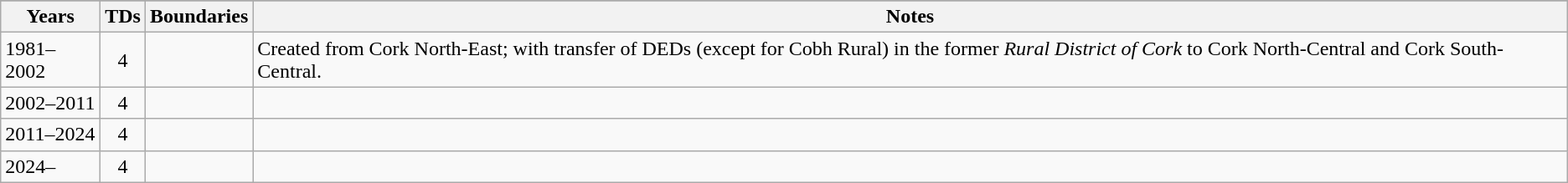<table class="wikitable">
<tr bgcolor="green">
</tr>
<tr>
<th>Years</th>
<th>TDs</th>
<th>Boundaries</th>
<th>Notes</th>
</tr>
<tr>
<td>1981–2002</td>
<td align="center">4</td>
<td></td>
<td>Created from Cork North-East; with transfer of DEDs (except for Cobh Rural) in the former <em>Rural District of Cork</em> to Cork North-Central and Cork South-Central.</td>
</tr>
<tr>
<td>2002–2011</td>
<td align="center">4</td>
<td></td>
<td></td>
</tr>
<tr>
<td>2011–2024</td>
<td align="center">4</td>
<td></td>
<td></td>
</tr>
<tr>
<td>2024–</td>
<td align="center">4</td>
<td></td>
<td><br></td>
</tr>
</table>
